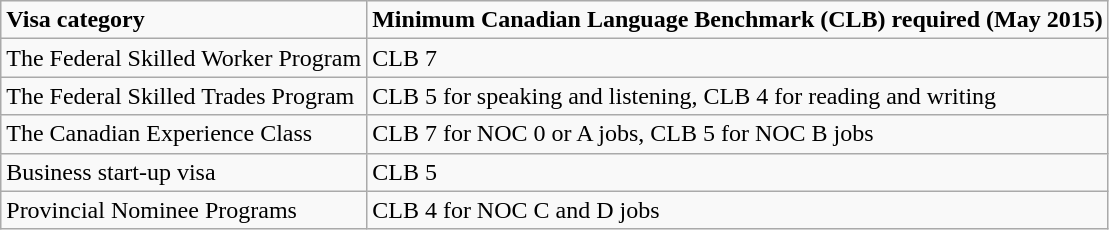<table class="wikitable">
<tr>
<td><strong>Visa category</strong></td>
<td><strong>Minimum Canadian Language Benchmark (CLB) required (May 2015)</strong></td>
</tr>
<tr>
<td>The Federal Skilled Worker Program</td>
<td>CLB 7</td>
</tr>
<tr>
<td>The Federal Skilled Trades Program</td>
<td>CLB 5 for speaking and listening, CLB 4 for reading and writing</td>
</tr>
<tr>
<td>The Canadian Experience Class</td>
<td>CLB 7 for NOC 0 or A jobs, CLB 5 for NOC B jobs</td>
</tr>
<tr>
<td>Business start-up visa</td>
<td>CLB 5</td>
</tr>
<tr>
<td>Provincial Nominee Programs</td>
<td>CLB 4 for NOC C and D jobs</td>
</tr>
</table>
